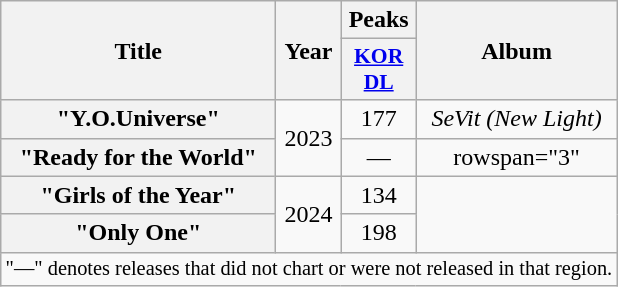<table class="wikitable plainrowheaders" style="text-align:center">
<tr>
<th scope="col" rowspan="2">Title</th>
<th scope="col" rowspan="2">Year</th>
<th scope="col" colspan="1">Peaks</th>
<th scope="col" rowspan="2">Album</th>
</tr>
<tr>
<th scope="col" style="width:3em;font-size:90%"><a href='#'>KOR<br>DL</a><br></th>
</tr>
<tr>
<th scope="row">"Y.O.Universe"</th>
<td rowspan="2">2023</td>
<td>177</td>
<td><em>SeVit (New Light)</em></td>
</tr>
<tr>
<th scope="row">"Ready for the World"</th>
<td>—</td>
<td>rowspan="3" </td>
</tr>
<tr>
<th scope="row">"Girls of the Year"</th>
<td rowspan="2">2024</td>
<td>134</td>
</tr>
<tr>
<th scope="row">"Only One"</th>
<td>198</td>
</tr>
<tr>
<td colspan="4" style="font-size:85%">"—" denotes releases that did not chart or were not released in that region.</td>
</tr>
</table>
